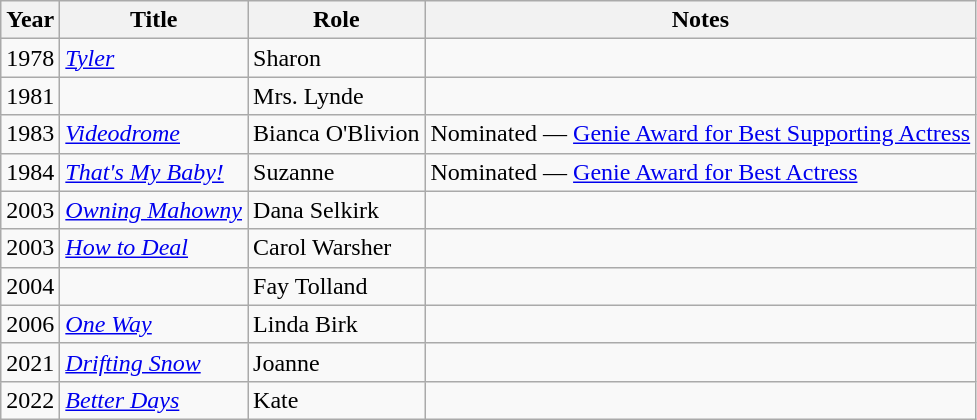<table class="wikitable sortable">
<tr>
<th>Year</th>
<th>Title</th>
<th>Role</th>
<th class="unsortable">Notes</th>
</tr>
<tr>
<td>1978</td>
<td><em><a href='#'>Tyler</a></em></td>
<td>Sharon</td>
<td></td>
</tr>
<tr>
<td>1981</td>
<td><em></em></td>
<td>Mrs. Lynde</td>
<td></td>
</tr>
<tr>
<td>1983</td>
<td><em><a href='#'>Videodrome</a></em></td>
<td>Bianca O'Blivion</td>
<td>Nominated — <a href='#'>Genie Award for Best Supporting Actress</a></td>
</tr>
<tr>
<td>1984</td>
<td><em><a href='#'>That's My Baby!</a></em></td>
<td>Suzanne</td>
<td>Nominated — <a href='#'>Genie Award for Best Actress</a></td>
</tr>
<tr>
<td>2003</td>
<td><em><a href='#'>Owning Mahowny</a></em></td>
<td>Dana Selkirk</td>
<td></td>
</tr>
<tr>
<td>2003</td>
<td><em><a href='#'>How to Deal</a></em></td>
<td>Carol Warsher</td>
<td></td>
</tr>
<tr>
<td>2004</td>
<td><em></em></td>
<td>Fay Tolland</td>
<td></td>
</tr>
<tr>
<td>2006</td>
<td><em><a href='#'>One Way</a></em></td>
<td>Linda Birk</td>
<td></td>
</tr>
<tr>
<td>2021</td>
<td><em><a href='#'>Drifting Snow</a></em></td>
<td>Joanne</td>
<td></td>
</tr>
<tr>
<td>2022</td>
<td><em><a href='#'>Better Days</a></em></td>
<td>Kate</td>
<td></td>
</tr>
</table>
